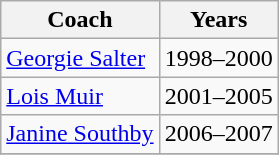<table class="wikitable collapsible">
<tr>
<th>Coach</th>
<th>Years</th>
</tr>
<tr>
<td><a href='#'>Georgie Salter</a></td>
<td>1998–2000</td>
</tr>
<tr>
<td><a href='#'>Lois Muir</a></td>
<td>2001–2005</td>
</tr>
<tr>
<td><a href='#'>Janine Southby</a></td>
<td>2006–2007</td>
</tr>
<tr>
</tr>
</table>
